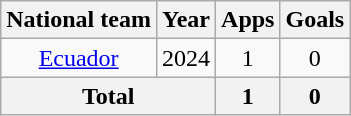<table class="wikitable" style="text-align:center">
<tr>
<th>National team</th>
<th>Year</th>
<th>Apps</th>
<th>Goals</th>
</tr>
<tr>
<td rowspan="1"><a href='#'>Ecuador</a></td>
<td>2024</td>
<td>1</td>
<td>0</td>
</tr>
<tr>
<th colspan="2">Total</th>
<th>1</th>
<th>0</th>
</tr>
</table>
